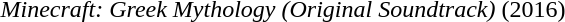<table class="collapsible collapsed" style="text-align:left;">
<tr>
<td><em>Minecraft: Greek Mythology (Original Soundtrack)</em> (2016)</td>
</tr>
<tr>
<td><br>
</td>
</tr>
</table>
